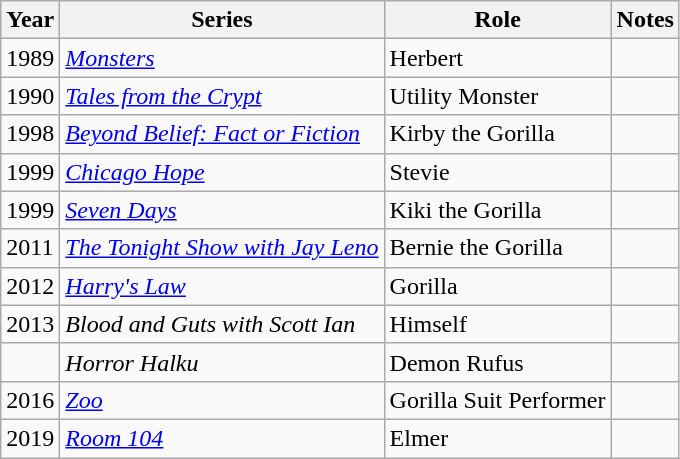<table class="wikitable">
<tr>
<th>Year</th>
<th>Series</th>
<th>Role</th>
<th>Notes</th>
</tr>
<tr>
<td>1989</td>
<td><a href='#'><em>Monsters</em></a></td>
<td>Herbert</td>
<td></td>
</tr>
<tr>
<td>1990</td>
<td><a href='#'><em>Tales from the Crypt</em></a></td>
<td>Utility Monster</td>
<td></td>
</tr>
<tr>
<td>1998</td>
<td><em><a href='#'>Beyond Belief: Fact or Fiction</a></em></td>
<td>Kirby the Gorilla</td>
<td></td>
</tr>
<tr>
<td>1999</td>
<td><em><a href='#'>Chicago Hope</a></em></td>
<td>Stevie</td>
<td></td>
</tr>
<tr>
<td>1999</td>
<td><a href='#'><em>Seven Days</em></a></td>
<td>Kiki the Gorilla</td>
<td></td>
</tr>
<tr>
<td>2011</td>
<td><em><a href='#'>The Tonight Show with Jay Leno</a></em></td>
<td>Bernie the Gorilla</td>
<td></td>
</tr>
<tr>
<td>2012</td>
<td><em><a href='#'>Harry's Law</a></em></td>
<td>Gorilla</td>
<td></td>
</tr>
<tr>
<td>2013</td>
<td><em>Blood and Guts with Scott Ian</em></td>
<td>Himself</td>
<td></td>
</tr>
<tr>
<td></td>
<td><em>Horror Halku</em></td>
<td>Demon Rufus</td>
<td></td>
</tr>
<tr>
<td>2016</td>
<td><a href='#'><em>Zoo</em></a></td>
<td>Gorilla Suit Performer</td>
<td></td>
</tr>
<tr>
<td>2019</td>
<td><em><a href='#'>Room 104</a></em></td>
<td>Elmer</td>
<td></td>
</tr>
</table>
